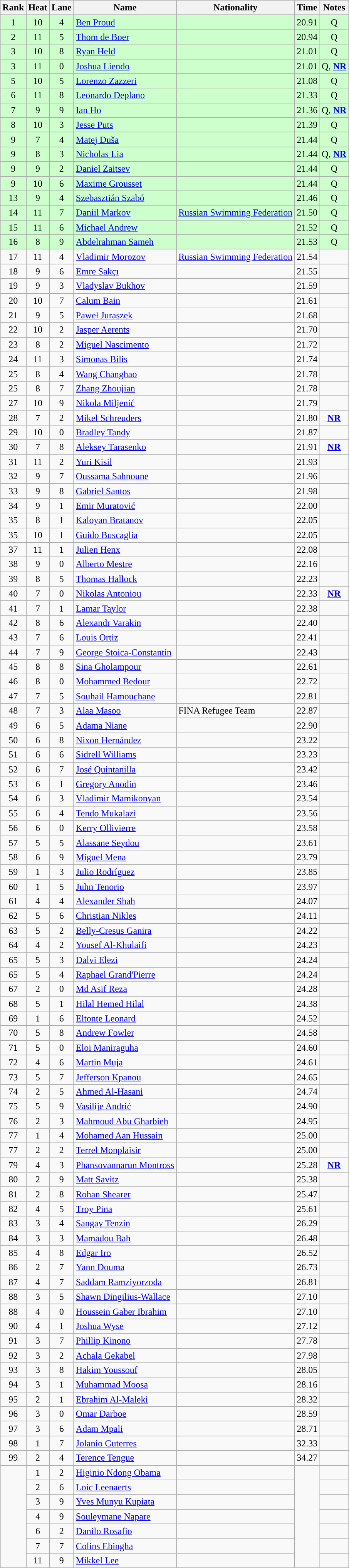<table class="wikitable sortable" style="text-align:center">
<tr>
<th>Rank</th>
<th>Heat</th>
<th>Lane</th>
<th>Name</th>
<th>Nationality</th>
<th>Time</th>
<th>Notes</th>
</tr>
<tr bgcolor=ccffcc>
<td>1</td>
<td>10</td>
<td>4</td>
<td align=left><a href='#'>Ben Proud</a></td>
<td align=left></td>
<td>20.91</td>
<td>Q</td>
</tr>
<tr bgcolor=ccffcc>
<td>2</td>
<td>11</td>
<td>5</td>
<td align=left><a href='#'>Thom de Boer</a></td>
<td align=left></td>
<td>20.94</td>
<td>Q</td>
</tr>
<tr bgcolor=ccffcc>
<td>3</td>
<td>10</td>
<td>8</td>
<td align=left><a href='#'>Ryan Held</a></td>
<td align=left></td>
<td>21.01</td>
<td>Q</td>
</tr>
<tr bgcolor=ccffcc>
<td>3</td>
<td>11</td>
<td>0</td>
<td align=left><a href='#'>Joshua Liendo</a></td>
<td align=left></td>
<td>21.01</td>
<td>Q, <strong><a href='#'>NR</a></strong></td>
</tr>
<tr bgcolor=ccffcc>
<td>5</td>
<td>10</td>
<td>5</td>
<td align=left><a href='#'>Lorenzo Zazzeri</a></td>
<td align=left></td>
<td>21.08</td>
<td>Q</td>
</tr>
<tr bgcolor=ccffcc>
<td>6</td>
<td>11</td>
<td>8</td>
<td align=left><a href='#'>Leonardo Deplano</a></td>
<td align=left></td>
<td>21.33</td>
<td>Q</td>
</tr>
<tr bgcolor=ccffcc>
<td>7</td>
<td>9</td>
<td>9</td>
<td align=left><a href='#'>Ian Ho</a></td>
<td align=left></td>
<td>21.36</td>
<td>Q, <strong><a href='#'>NR</a></strong></td>
</tr>
<tr bgcolor=ccffcc>
<td>8</td>
<td>10</td>
<td>3</td>
<td align=left><a href='#'>Jesse Puts</a></td>
<td align=left></td>
<td>21.39</td>
<td>Q</td>
</tr>
<tr bgcolor=ccffcc>
<td>9</td>
<td>7</td>
<td>4</td>
<td align=left><a href='#'>Matej Duša</a></td>
<td align=left></td>
<td>21.44</td>
<td>Q</td>
</tr>
<tr bgcolor=ccffcc>
<td>9</td>
<td>8</td>
<td>3</td>
<td align=left><a href='#'>Nicholas Lia</a></td>
<td align=left></td>
<td>21.44</td>
<td>Q, <strong><a href='#'>NR</a></strong></td>
</tr>
<tr bgcolor=ccffcc>
<td>9</td>
<td>9</td>
<td>2</td>
<td align=left><a href='#'>Daniel Zaitsev</a></td>
<td align=left></td>
<td>21.44</td>
<td>Q</td>
</tr>
<tr bgcolor=ccffcc>
<td>9</td>
<td>10</td>
<td>6</td>
<td align=left><a href='#'>Maxime Grousset</a></td>
<td align=left></td>
<td>21.44</td>
<td>Q</td>
</tr>
<tr bgcolor=ccffcc>
<td>13</td>
<td>9</td>
<td>4</td>
<td align=left><a href='#'>Szebasztián Szabó</a></td>
<td align=left></td>
<td>21.46</td>
<td>Q</td>
</tr>
<tr bgcolor=ccffcc>
<td>14</td>
<td>11</td>
<td>7</td>
<td align=left><a href='#'>Daniil Markov</a></td>
<td align=left><a href='#'>Russian Swimming Federation</a></td>
<td>21.50</td>
<td>Q</td>
</tr>
<tr bgcolor=ccffcc>
<td>15</td>
<td>11</td>
<td>6</td>
<td align=left><a href='#'>Michael Andrew</a></td>
<td align=left></td>
<td>21.52</td>
<td>Q</td>
</tr>
<tr bgcolor=ccffcc>
<td>16</td>
<td>8</td>
<td>9</td>
<td align=left><a href='#'>Abdelrahman Sameh</a></td>
<td align=left></td>
<td>21.53</td>
<td>Q</td>
</tr>
<tr>
<td>17</td>
<td>11</td>
<td>4</td>
<td align=left><a href='#'>Vladimir Morozov</a></td>
<td align=left><a href='#'>Russian Swimming Federation</a></td>
<td>21.54</td>
<td></td>
</tr>
<tr>
<td>18</td>
<td>9</td>
<td>6</td>
<td align=left><a href='#'>Emre Sakçı</a></td>
<td align=left></td>
<td>21.55</td>
<td></td>
</tr>
<tr>
<td>19</td>
<td>9</td>
<td>3</td>
<td align=left><a href='#'>Vladyslav Bukhov</a></td>
<td align=left></td>
<td>21.59</td>
<td></td>
</tr>
<tr>
<td>20</td>
<td>10</td>
<td>7</td>
<td align=left><a href='#'>Calum Bain</a></td>
<td align=left></td>
<td>21.61</td>
<td></td>
</tr>
<tr>
<td>21</td>
<td>9</td>
<td>5</td>
<td align=left><a href='#'>Paweł Juraszek</a></td>
<td align=left></td>
<td>21.68</td>
<td></td>
</tr>
<tr>
<td>22</td>
<td>10</td>
<td>2</td>
<td align=left><a href='#'>Jasper Aerents</a></td>
<td align=left></td>
<td>21.70</td>
<td></td>
</tr>
<tr>
<td>23</td>
<td>8</td>
<td>2</td>
<td align=left><a href='#'>Miguel Nascimento</a></td>
<td align=left></td>
<td>21.72</td>
<td></td>
</tr>
<tr>
<td>24</td>
<td>11</td>
<td>3</td>
<td align=left><a href='#'>Simonas Bilis</a></td>
<td align=left></td>
<td>21.74</td>
<td></td>
</tr>
<tr>
<td>25</td>
<td>8</td>
<td>4</td>
<td align=left><a href='#'>Wang Changhao</a></td>
<td align=left></td>
<td>21.78</td>
<td></td>
</tr>
<tr>
<td>25</td>
<td>8</td>
<td>7</td>
<td align=left><a href='#'>Zhang Zhoujian</a></td>
<td align=left></td>
<td>21.78</td>
<td></td>
</tr>
<tr>
<td>27</td>
<td>10</td>
<td>9</td>
<td align=left><a href='#'>Nikola Miljenić</a></td>
<td align=left></td>
<td>21.79</td>
<td></td>
</tr>
<tr>
<td>28</td>
<td>7</td>
<td>2</td>
<td align=left><a href='#'>Mikel Schreuders</a></td>
<td align=left></td>
<td>21.80</td>
<td><strong><a href='#'>NR</a></strong></td>
</tr>
<tr>
<td>29</td>
<td>10</td>
<td>0</td>
<td align=left><a href='#'>Bradley Tandy</a></td>
<td align=left></td>
<td>21.87</td>
<td></td>
</tr>
<tr>
<td>30</td>
<td>7</td>
<td>8</td>
<td align=left><a href='#'>Aleksey Tarasenko</a></td>
<td align=left></td>
<td>21.91</td>
<td><strong><a href='#'>NR</a></strong></td>
</tr>
<tr>
<td>31</td>
<td>11</td>
<td>2</td>
<td align=left><a href='#'>Yuri Kisil</a></td>
<td align=left></td>
<td>21.93</td>
<td></td>
</tr>
<tr>
<td>32</td>
<td>9</td>
<td>7</td>
<td align=left><a href='#'>Oussama Sahnoune</a></td>
<td align=left></td>
<td>21.96</td>
<td></td>
</tr>
<tr>
<td>33</td>
<td>9</td>
<td>8</td>
<td align=left><a href='#'>Gabriel Santos</a></td>
<td align=left></td>
<td>21.98</td>
<td></td>
</tr>
<tr>
<td>34</td>
<td>9</td>
<td>1</td>
<td align=left><a href='#'>Emir Muratović</a></td>
<td align=left></td>
<td>22.00</td>
<td></td>
</tr>
<tr>
<td>35</td>
<td>8</td>
<td>1</td>
<td align=left><a href='#'>Kaloyan Bratanov</a></td>
<td align=left></td>
<td>22.05</td>
<td></td>
</tr>
<tr>
<td>35</td>
<td>10</td>
<td>1</td>
<td align=left><a href='#'>Guido Buscaglia</a></td>
<td align=left></td>
<td>22.05</td>
<td></td>
</tr>
<tr>
<td>37</td>
<td>11</td>
<td>1</td>
<td align=left><a href='#'>Julien Henx</a></td>
<td align=left></td>
<td>22.08</td>
<td></td>
</tr>
<tr>
<td>38</td>
<td>9</td>
<td>0</td>
<td align=left><a href='#'>Alberto Mestre</a></td>
<td align=left></td>
<td>22.16</td>
<td></td>
</tr>
<tr>
<td>39</td>
<td>8</td>
<td>5</td>
<td align=left><a href='#'>Thomas Hallock</a></td>
<td align=left></td>
<td>22.23</td>
<td></td>
</tr>
<tr>
<td>40</td>
<td>7</td>
<td>0</td>
<td align=left><a href='#'>Nikolas Antoniou</a></td>
<td align=left></td>
<td>22.33</td>
<td><strong><a href='#'>NR</a></strong></td>
</tr>
<tr>
<td>41</td>
<td>7</td>
<td>1</td>
<td align=left><a href='#'>Lamar Taylor</a></td>
<td align=left></td>
<td>22.38</td>
<td></td>
</tr>
<tr>
<td>42</td>
<td>8</td>
<td>6</td>
<td align=left><a href='#'>Alexandr Varakin</a></td>
<td align=left></td>
<td>22.40</td>
<td></td>
</tr>
<tr>
<td>43</td>
<td>7</td>
<td>6</td>
<td align=left><a href='#'>Louis Ortiz</a></td>
<td align=left></td>
<td>22.41</td>
<td></td>
</tr>
<tr>
<td>44</td>
<td>7</td>
<td>9</td>
<td align=left><a href='#'>George Stoica-Constantin</a></td>
<td align=left></td>
<td>22.43</td>
<td></td>
</tr>
<tr>
<td>45</td>
<td>8</td>
<td>8</td>
<td align=left><a href='#'>Sina Gholampour</a></td>
<td align=left></td>
<td>22.61</td>
<td></td>
</tr>
<tr>
<td>46</td>
<td>8</td>
<td>0</td>
<td align=left><a href='#'>Mohammed Bedour</a></td>
<td align=left></td>
<td>22.72</td>
<td></td>
</tr>
<tr>
<td>47</td>
<td>7</td>
<td>5</td>
<td align=left><a href='#'>Souhail Hamouchane</a></td>
<td align=left></td>
<td>22.81</td>
<td></td>
</tr>
<tr>
<td>48</td>
<td>7</td>
<td>3</td>
<td align=left><a href='#'>Alaa Masoo</a></td>
<td align=left> FINA Refugee Team</td>
<td>22.87</td>
<td></td>
</tr>
<tr>
<td>49</td>
<td>6</td>
<td>5</td>
<td align=left><a href='#'>Adama Niane</a></td>
<td align=left></td>
<td>22.90</td>
<td></td>
</tr>
<tr>
<td>50</td>
<td>6</td>
<td>8</td>
<td align=left><a href='#'>Nixon Hernández</a></td>
<td align=left></td>
<td>23.22</td>
<td></td>
</tr>
<tr>
<td>51</td>
<td>6</td>
<td>6</td>
<td align=left><a href='#'>Sidrell Williams</a></td>
<td align=left></td>
<td>23.23</td>
<td></td>
</tr>
<tr>
<td>52</td>
<td>6</td>
<td>7</td>
<td align=left><a href='#'>José Quintanilla</a></td>
<td align=left></td>
<td>23.42</td>
<td></td>
</tr>
<tr>
<td>53</td>
<td>6</td>
<td>1</td>
<td align=left><a href='#'>Gregory Anodin</a></td>
<td align=left></td>
<td>23.46</td>
<td></td>
</tr>
<tr>
<td>54</td>
<td>6</td>
<td>3</td>
<td align=left><a href='#'>Vladimir Mamikonyan</a></td>
<td align=left></td>
<td>23.54</td>
<td></td>
</tr>
<tr>
<td>55</td>
<td>6</td>
<td>4</td>
<td align=left><a href='#'>Tendo Mukalazi</a></td>
<td align=left></td>
<td>23.56</td>
<td></td>
</tr>
<tr>
<td>56</td>
<td>6</td>
<td>0</td>
<td align=left><a href='#'>Kerry Ollivierre</a></td>
<td align=left></td>
<td>23.58</td>
<td></td>
</tr>
<tr>
<td>57</td>
<td>5</td>
<td>5</td>
<td align=left><a href='#'>Alassane Seydou</a></td>
<td align=left></td>
<td>23.61</td>
<td></td>
</tr>
<tr>
<td>58</td>
<td>6</td>
<td>9</td>
<td align=left><a href='#'>Miguel Mena</a></td>
<td align=left></td>
<td>23.79</td>
<td></td>
</tr>
<tr>
<td>59</td>
<td>1</td>
<td>3</td>
<td align=left><a href='#'>Julio Rodríguez</a></td>
<td align=left></td>
<td>23.85</td>
<td></td>
</tr>
<tr>
<td>60</td>
<td>1</td>
<td>5</td>
<td align=left><a href='#'>Juhn Tenorio</a></td>
<td align=left></td>
<td>23.97</td>
<td></td>
</tr>
<tr>
<td>61</td>
<td>4</td>
<td>4</td>
<td align=left><a href='#'>Alexander Shah</a></td>
<td align=left></td>
<td>24.07</td>
<td></td>
</tr>
<tr>
<td>62</td>
<td>5</td>
<td>6</td>
<td align=left><a href='#'>Christian Nikles</a></td>
<td align=left></td>
<td>24.11</td>
<td></td>
</tr>
<tr>
<td>63</td>
<td>5</td>
<td>2</td>
<td align=left><a href='#'>Belly-Cresus Ganira</a></td>
<td align=left></td>
<td>24.22</td>
<td></td>
</tr>
<tr>
<td>64</td>
<td>4</td>
<td>2</td>
<td align=left><a href='#'>Yousef Al-Khulaifi</a></td>
<td align=left></td>
<td>24.23</td>
<td></td>
</tr>
<tr>
<td>65</td>
<td>5</td>
<td>3</td>
<td align=left><a href='#'>Dalvi Elezi</a></td>
<td align=left></td>
<td>24.24</td>
<td></td>
</tr>
<tr>
<td>65</td>
<td>5</td>
<td>4</td>
<td align=left><a href='#'>Raphael Grand'Pierre</a></td>
<td align=left></td>
<td>24.24</td>
<td></td>
</tr>
<tr>
<td>67</td>
<td>2</td>
<td>0</td>
<td align=left><a href='#'>Md Asif Reza</a></td>
<td align=left></td>
<td>24.28</td>
<td></td>
</tr>
<tr>
<td>68</td>
<td>5</td>
<td>1</td>
<td align=left><a href='#'>Hilal Hemed Hilal</a></td>
<td align=left></td>
<td>24.38</td>
<td></td>
</tr>
<tr>
<td>69</td>
<td>1</td>
<td>6</td>
<td align=left><a href='#'>Eltonte Leonard</a></td>
<td align=left></td>
<td>24.52</td>
<td></td>
</tr>
<tr>
<td>70</td>
<td>5</td>
<td>8</td>
<td align=left><a href='#'>Andrew Fowler</a></td>
<td align=left></td>
<td>24.58</td>
<td></td>
</tr>
<tr>
<td>71</td>
<td>5</td>
<td>0</td>
<td align=left><a href='#'>Eloi Maniraguha</a></td>
<td align=left></td>
<td>24.60</td>
<td></td>
</tr>
<tr>
<td>72</td>
<td>4</td>
<td>6</td>
<td align=left><a href='#'>Martin Muja</a></td>
<td align=left></td>
<td>24.61</td>
<td></td>
</tr>
<tr>
<td>73</td>
<td>5</td>
<td>7</td>
<td align=left><a href='#'>Jefferson Kpanou</a></td>
<td align=left></td>
<td>24.65</td>
<td></td>
</tr>
<tr>
<td>74</td>
<td>2</td>
<td>5</td>
<td align=left><a href='#'>Ahmed Al-Hasani</a></td>
<td align=left></td>
<td>24.74</td>
<td></td>
</tr>
<tr>
<td>75</td>
<td>5</td>
<td>9</td>
<td align=left><a href='#'>Vasilije Andrić</a></td>
<td align=left></td>
<td>24.90</td>
<td></td>
</tr>
<tr>
<td>76</td>
<td>2</td>
<td>3</td>
<td align=left><a href='#'>Mahmoud Abu Gharbieh</a></td>
<td align=left></td>
<td>24.95</td>
<td></td>
</tr>
<tr>
<td>77</td>
<td>1</td>
<td>4</td>
<td align=left><a href='#'>Mohamed Aan Hussain</a></td>
<td align=left></td>
<td>25.00</td>
<td></td>
</tr>
<tr>
<td>77</td>
<td>2</td>
<td>2</td>
<td align=left><a href='#'>Terrel Monplaisir</a></td>
<td align=left></td>
<td>25.00</td>
<td></td>
</tr>
<tr>
<td>79</td>
<td>4</td>
<td>3</td>
<td align=left><a href='#'>Phansovannarun Montross</a></td>
<td align=left></td>
<td>25.28</td>
<td><strong><a href='#'>NR</a></strong></td>
</tr>
<tr>
<td>80</td>
<td>2</td>
<td>9</td>
<td align=left><a href='#'>Matt Savitz</a></td>
<td align=left></td>
<td>25.38</td>
<td></td>
</tr>
<tr>
<td>81</td>
<td>2</td>
<td>8</td>
<td align=left><a href='#'>Rohan Shearer</a></td>
<td align=left></td>
<td>25.47</td>
<td></td>
</tr>
<tr>
<td>82</td>
<td>4</td>
<td>5</td>
<td align=left><a href='#'>Troy Pina</a></td>
<td align=left></td>
<td>25.61</td>
<td></td>
</tr>
<tr>
<td>83</td>
<td>3</td>
<td>4</td>
<td align=left><a href='#'>Sangay Tenzin</a></td>
<td align=left></td>
<td>26.29</td>
<td></td>
</tr>
<tr>
<td>84</td>
<td>3</td>
<td>3</td>
<td align=left><a href='#'>Mamadou Bah</a></td>
<td align=left></td>
<td>26.48</td>
<td></td>
</tr>
<tr>
<td>85</td>
<td>4</td>
<td>8</td>
<td align=left><a href='#'>Edgar Iro</a></td>
<td align=left></td>
<td>26.52</td>
<td></td>
</tr>
<tr>
<td>86</td>
<td>2</td>
<td>7</td>
<td align=left><a href='#'>Yann Douma</a></td>
<td align=left></td>
<td>26.73</td>
<td></td>
</tr>
<tr>
<td>87</td>
<td>4</td>
<td>7</td>
<td align=left><a href='#'>Saddam Ramziyorzoda</a></td>
<td align=left></td>
<td>26.81</td>
<td></td>
</tr>
<tr>
<td>88</td>
<td>3</td>
<td>5</td>
<td align=left><a href='#'>Shawn Dingilius-Wallace</a></td>
<td align=left></td>
<td>27.10</td>
<td></td>
</tr>
<tr>
<td>88</td>
<td>4</td>
<td>0</td>
<td align=left><a href='#'>Houssein Gaber Ibrahim</a></td>
<td align=left></td>
<td>27.10</td>
<td></td>
</tr>
<tr>
<td>90</td>
<td>4</td>
<td>1</td>
<td align=left><a href='#'>Joshua Wyse</a></td>
<td align=left></td>
<td>27.12</td>
<td></td>
</tr>
<tr>
<td>91</td>
<td>3</td>
<td>7</td>
<td align=left><a href='#'>Phillip Kinono</a></td>
<td align=left></td>
<td>27.78</td>
<td></td>
</tr>
<tr>
<td>92</td>
<td>3</td>
<td>2</td>
<td align=left><a href='#'>Achala Gekabel</a></td>
<td align=left></td>
<td>27.98</td>
<td></td>
</tr>
<tr>
<td>93</td>
<td>3</td>
<td>8</td>
<td align=left><a href='#'>Hakim Youssouf</a></td>
<td align=left></td>
<td>28.05</td>
<td></td>
</tr>
<tr>
<td>94</td>
<td>3</td>
<td>1</td>
<td align=left><a href='#'>Muhammad Moosa</a></td>
<td align=left></td>
<td>28.16</td>
<td></td>
</tr>
<tr>
<td>95</td>
<td>2</td>
<td>1</td>
<td align=left><a href='#'>Ebrahim Al-Maleki</a></td>
<td align=left></td>
<td>28.32</td>
<td></td>
</tr>
<tr>
<td>96</td>
<td>3</td>
<td>0</td>
<td align=left><a href='#'>Omar Darboe</a></td>
<td align=left></td>
<td>28.59</td>
<td></td>
</tr>
<tr>
<td>97</td>
<td>3</td>
<td>6</td>
<td align=left><a href='#'>Adam Mpali</a></td>
<td align=left></td>
<td>28.71</td>
<td></td>
</tr>
<tr>
<td>98</td>
<td>1</td>
<td>7</td>
<td align=left><a href='#'>Jolanio Guterres</a></td>
<td align=left></td>
<td>32.33</td>
<td></td>
</tr>
<tr>
<td>99</td>
<td>2</td>
<td>4</td>
<td align=left><a href='#'>Terence Tengue</a></td>
<td align=left></td>
<td>34.27</td>
<td></td>
</tr>
<tr>
<td rowspan=7></td>
<td>1</td>
<td>2</td>
<td align=left><a href='#'>Higinio Ndong Obama</a></td>
<td align="left"></td>
<td rowspan=7></td>
<td></td>
</tr>
<tr>
<td>2</td>
<td>6</td>
<td align=left><a href='#'>Loic Leenaerts</a></td>
<td align=left></td>
<td></td>
</tr>
<tr>
<td>3</td>
<td>9</td>
<td align=left><a href='#'>Yves Munyu Kupiata</a></td>
<td align=left></td>
<td></td>
</tr>
<tr>
<td>4</td>
<td>9</td>
<td align=left><a href='#'>Souleymane Napare</a></td>
<td align=left></td>
<td></td>
</tr>
<tr>
<td>6</td>
<td>2</td>
<td align=left><a href='#'>Danilo Rosafio</a></td>
<td align=left></td>
<td></td>
</tr>
<tr>
<td>7</td>
<td>7</td>
<td align=left><a href='#'>Colins Ebingha</a></td>
<td align=left></td>
<td></td>
</tr>
<tr>
<td>11</td>
<td>9</td>
<td align=left><a href='#'>Mikkel Lee</a></td>
<td align=left></td>
<td></td>
</tr>
</table>
